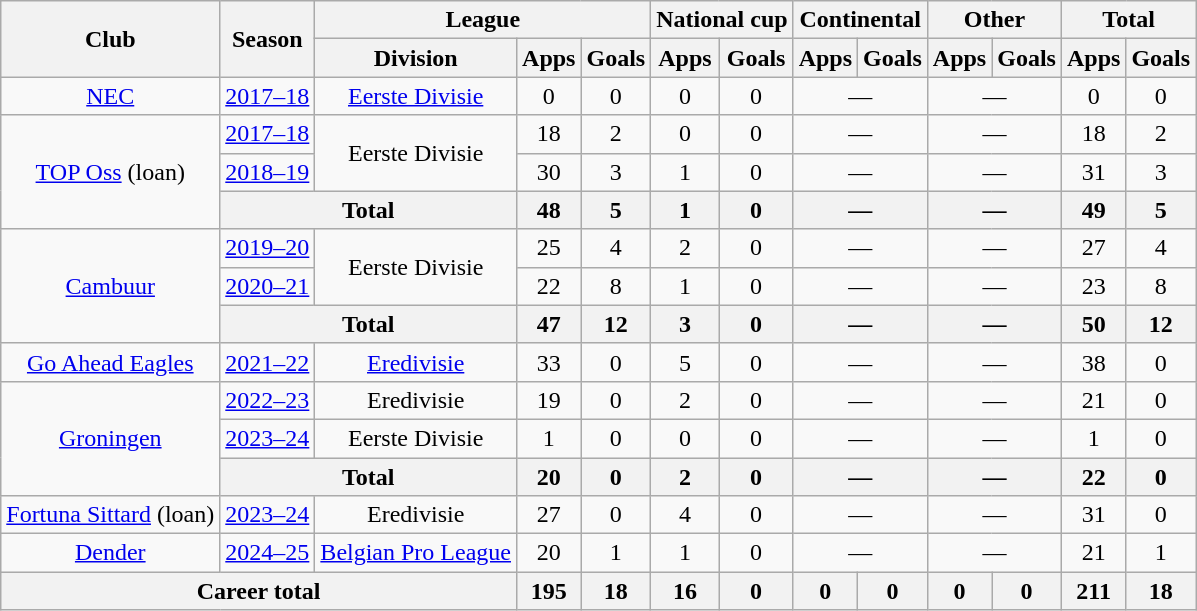<table class="wikitable" style="text-align:center">
<tr>
<th rowspan="2">Club</th>
<th rowspan="2">Season</th>
<th colspan="3">League</th>
<th colspan="2">National cup</th>
<th colspan="2">Continental</th>
<th colspan="2">Other</th>
<th colspan="2">Total</th>
</tr>
<tr>
<th>Division</th>
<th>Apps</th>
<th>Goals</th>
<th>Apps</th>
<th>Goals</th>
<th>Apps</th>
<th>Goals</th>
<th>Apps</th>
<th>Goals</th>
<th>Apps</th>
<th>Goals</th>
</tr>
<tr>
<td><a href='#'>NEC</a></td>
<td><a href='#'>2017–18</a></td>
<td><a href='#'>Eerste Divisie</a></td>
<td>0</td>
<td>0</td>
<td>0</td>
<td>0</td>
<td colspan="2">—</td>
<td colspan="2">—</td>
<td>0</td>
<td>0</td>
</tr>
<tr>
<td rowspan="3"><a href='#'>TOP Oss</a> (loan)</td>
<td><a href='#'>2017–18</a></td>
<td rowspan="2">Eerste Divisie</td>
<td>18</td>
<td>2</td>
<td>0</td>
<td>0</td>
<td colspan="2">—</td>
<td colspan="2">—</td>
<td>18</td>
<td>2</td>
</tr>
<tr>
<td><a href='#'>2018–19</a></td>
<td>30</td>
<td>3</td>
<td>1</td>
<td>0</td>
<td colspan="2">—</td>
<td colspan="2">—</td>
<td>31</td>
<td>3</td>
</tr>
<tr>
<th colspan="2">Total</th>
<th>48</th>
<th>5</th>
<th>1</th>
<th>0</th>
<th colspan="2">—</th>
<th colspan="2">—</th>
<th>49</th>
<th>5</th>
</tr>
<tr>
<td rowspan="3"><a href='#'>Cambuur</a></td>
<td><a href='#'>2019–20</a></td>
<td rowspan="2">Eerste Divisie</td>
<td>25</td>
<td>4</td>
<td>2</td>
<td>0</td>
<td colspan="2">—</td>
<td colspan="2">—</td>
<td>27</td>
<td>4</td>
</tr>
<tr>
<td><a href='#'>2020–21</a></td>
<td>22</td>
<td>8</td>
<td>1</td>
<td>0</td>
<td colspan="2">—</td>
<td colspan="2">—</td>
<td>23</td>
<td>8</td>
</tr>
<tr>
<th colspan="2">Total</th>
<th>47</th>
<th>12</th>
<th>3</th>
<th>0</th>
<th colspan="2">—</th>
<th colspan="2">—</th>
<th>50</th>
<th>12</th>
</tr>
<tr>
<td><a href='#'>Go Ahead Eagles</a></td>
<td><a href='#'>2021–22</a></td>
<td><a href='#'>Eredivisie</a></td>
<td>33</td>
<td>0</td>
<td>5</td>
<td>0</td>
<td colspan="2">—</td>
<td colspan="2">—</td>
<td>38</td>
<td>0</td>
</tr>
<tr>
<td rowspan="3"><a href='#'>Groningen</a></td>
<td><a href='#'>2022–23</a></td>
<td>Eredivisie</td>
<td>19</td>
<td>0</td>
<td>2</td>
<td>0</td>
<td colspan="2">—</td>
<td colspan="2">—</td>
<td>21</td>
<td>0</td>
</tr>
<tr>
<td><a href='#'>2023–24</a></td>
<td>Eerste Divisie</td>
<td>1</td>
<td>0</td>
<td>0</td>
<td>0</td>
<td colspan="2">—</td>
<td colspan="2">—</td>
<td>1</td>
<td>0</td>
</tr>
<tr>
<th colspan="2">Total</th>
<th>20</th>
<th>0</th>
<th>2</th>
<th>0</th>
<th colspan="2">—</th>
<th colspan="2">—</th>
<th>22</th>
<th>0</th>
</tr>
<tr>
<td><a href='#'>Fortuna Sittard</a> (loan)</td>
<td><a href='#'>2023–24</a></td>
<td>Eredivisie</td>
<td>27</td>
<td>0</td>
<td>4</td>
<td>0</td>
<td colspan="2">—</td>
<td colspan="2">—</td>
<td>31</td>
<td>0</td>
</tr>
<tr>
<td><a href='#'>Dender</a></td>
<td><a href='#'>2024–25</a></td>
<td><a href='#'>Belgian Pro League</a></td>
<td>20</td>
<td>1</td>
<td>1</td>
<td>0</td>
<td colspan="2">—</td>
<td colspan="2">—</td>
<td>21</td>
<td>1</td>
</tr>
<tr>
<th colspan="3">Career total</th>
<th>195</th>
<th>18</th>
<th>16</th>
<th>0</th>
<th>0</th>
<th>0</th>
<th>0</th>
<th>0</th>
<th>211</th>
<th>18</th>
</tr>
</table>
